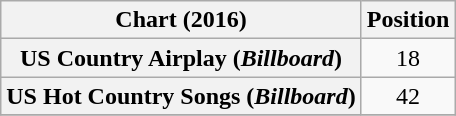<table class="wikitable sortable plainrowheaders" style="text-align:center">
<tr>
<th scope="col">Chart (2016)</th>
<th scope="col">Position</th>
</tr>
<tr>
<th scope="row">US Country Airplay (<em>Billboard</em>)</th>
<td>18</td>
</tr>
<tr>
<th scope="row">US Hot Country Songs (<em>Billboard</em>)</th>
<td>42</td>
</tr>
<tr>
</tr>
</table>
